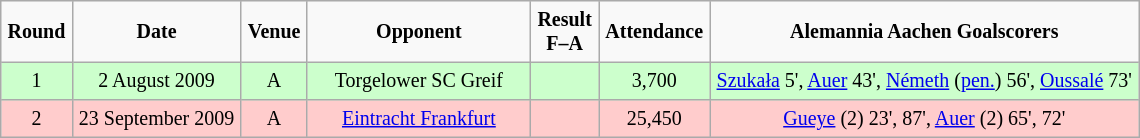<table border="2" cellpadding="4" cellspacing="0" style="text-align:center; background: #f9f9f9; border: 1px #aaa solid; border-collapse: collapse; font-size: smaller;">
<tr>
<th>Round</th>
<th>Date</th>
<th>Venue</th>
<th width="140px">Opponent</th>
<th>Result<br>F–A</th>
<th>Attendance</th>
<th>Alemannia Aachen Goalscorers</th>
</tr>
<tr bgcolor="#CCFFCC">
<td>1</td>
<td>2 August 2009</td>
<td>A</td>
<td>Torgelower SC Greif</td>
<td></td>
<td>3,700</td>
<td><a href='#'>Szukała</a> 5', <a href='#'>Auer</a> 43', <a href='#'>Németh</a> (<a href='#'>pen.</a>) 56', <a href='#'>Oussalé</a> 73'</td>
</tr>
<tr bgcolor="#FFCCCC">
<td>2</td>
<td>23 September 2009</td>
<td>A</td>
<td><a href='#'>Eintracht Frankfurt</a></td>
<td></td>
<td>25,450</td>
<td><a href='#'>Gueye</a> (2) 23', 87', <a href='#'>Auer</a> (2) 65', 72'</td>
</tr>
</table>
